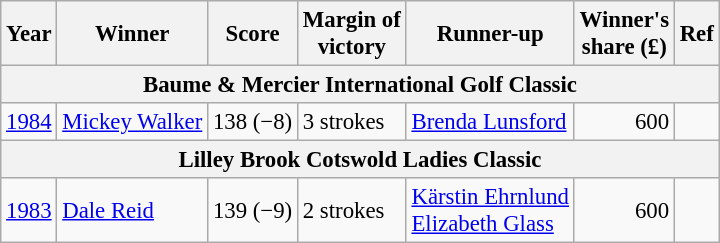<table class=wikitable style="font-size:95%">
<tr>
<th>Year</th>
<th>Winner</th>
<th>Score</th>
<th>Margin of<br>victory</th>
<th>Runner-up</th>
<th>Winner's<br>share (£)</th>
<th>Ref</th>
</tr>
<tr>
<th colspan=7>Baume & Mercier International Golf Classic</th>
</tr>
<tr>
<td><a href='#'>1984</a></td>
<td> <a href='#'>Mickey Walker</a></td>
<td>138 (−8)</td>
<td>3 strokes</td>
<td> <a href='#'>Brenda Lunsford</a></td>
<td align=right>600</td>
<td></td>
</tr>
<tr>
<th colspan=7>Lilley Brook Cotswold Ladies Classic</th>
</tr>
<tr>
<td><a href='#'>1983</a></td>
<td> <a href='#'>Dale Reid</a></td>
<td>139 (−9)</td>
<td>2 strokes</td>
<td> <a href='#'>Kärstin Ehrnlund</a><br> <a href='#'>Elizabeth Glass</a></td>
<td align=right>600</td>
<td></td>
</tr>
</table>
